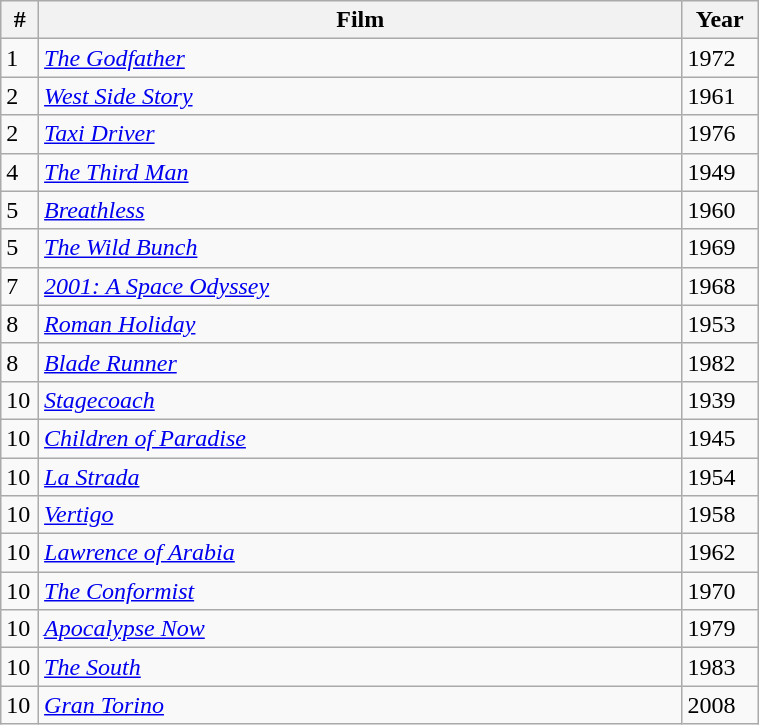<table class="sortable wikitable" style="width:40%">
<tr>
<th width=5%>#</th>
<th width=85%>Film</th>
<th width=10%>Year</th>
</tr>
<tr>
<td>1</td>
<td><em><a href='#'>The Godfather</a></em></td>
<td>1972</td>
</tr>
<tr>
<td>2</td>
<td><em><a href='#'>West Side Story</a></em></td>
<td>1961</td>
</tr>
<tr>
<td>2</td>
<td><em><a href='#'>Taxi Driver</a></em></td>
<td>1976</td>
</tr>
<tr>
<td>4</td>
<td><em><a href='#'>The Third Man</a></em></td>
<td>1949</td>
</tr>
<tr>
<td>5</td>
<td><em><a href='#'>Breathless</a></em></td>
<td>1960</td>
</tr>
<tr>
<td>5</td>
<td><em><a href='#'>The Wild Bunch</a></em></td>
<td>1969</td>
</tr>
<tr>
<td>7</td>
<td><em><a href='#'>2001: A Space Odyssey</a></em></td>
<td>1968</td>
</tr>
<tr>
<td>8</td>
<td><em><a href='#'>Roman Holiday</a></em></td>
<td>1953</td>
</tr>
<tr>
<td>8</td>
<td><em><a href='#'>Blade Runner</a></em></td>
<td>1982</td>
</tr>
<tr>
<td>10</td>
<td><em><a href='#'>Stagecoach</a></em></td>
<td>1939</td>
</tr>
<tr>
<td>10</td>
<td><em><a href='#'>Children of Paradise</a></em></td>
<td>1945</td>
</tr>
<tr>
<td>10</td>
<td><em><a href='#'>La Strada</a></em></td>
<td>1954</td>
</tr>
<tr>
<td>10</td>
<td><em><a href='#'>Vertigo</a></em></td>
<td>1958</td>
</tr>
<tr>
<td>10</td>
<td><em><a href='#'>Lawrence of Arabia</a></em></td>
<td>1962</td>
</tr>
<tr>
<td>10</td>
<td><em><a href='#'>The Conformist</a></em></td>
<td>1970</td>
</tr>
<tr>
<td>10</td>
<td><em><a href='#'>Apocalypse Now</a></em></td>
<td>1979</td>
</tr>
<tr>
<td>10</td>
<td><em><a href='#'>The South</a></em></td>
<td>1983</td>
</tr>
<tr>
<td>10</td>
<td><em><a href='#'>Gran Torino</a></em></td>
<td>2008</td>
</tr>
</table>
